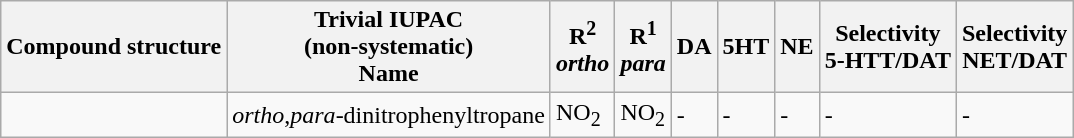<table class="wikitable sortable sort-under">
<tr>
<th>Compound structure<br></th>
<th>Trivial IUPAC<br>(non-systematic)<br>Name</th>
<th>R<sup>2</sup><br><em>ortho</em></th>
<th>R<sup>1</sup><br><em>para</em></th>
<th>DA</th>
<th>5HT</th>
<th>NE</th>
<th>Selectivity<br>5-HTT/DAT</th>
<th>Selectivity<br>NET/DAT</th>
</tr>
<tr>
<td></td>
<td><em>ortho</em>,<em>para</em>-dinitrophenyltropane</td>
<td>NO<sub>2</sub></td>
<td>NO<sub>2</sub></td>
<td>-</td>
<td>-</td>
<td>-</td>
<td>-</td>
<td>-</td>
</tr>
</table>
